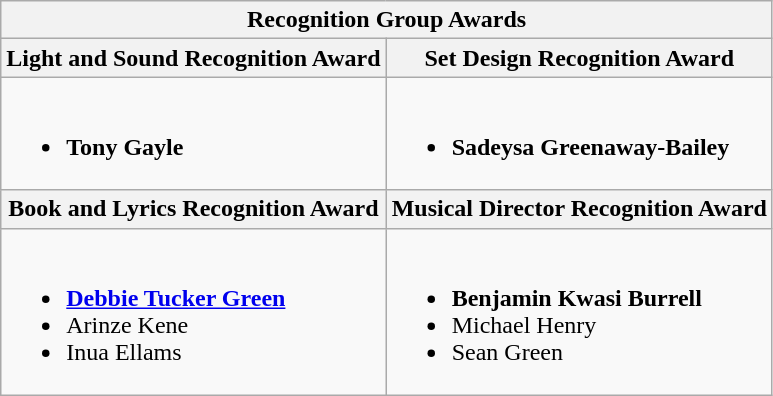<table class="wikitable">
<tr>
<th colspan="2">Recognition Group Awards</th>
</tr>
<tr>
<th>Light and Sound Recognition Award</th>
<th>Set Design Recognition Award</th>
</tr>
<tr>
<td><br><ul><li><strong>Tony Gayle</strong></li></ul></td>
<td><br><ul><li><strong>Sadeysa Greenaway-Bailey</strong></li></ul></td>
</tr>
<tr>
<th>Book and Lyrics Recognition Award</th>
<th>Musical Director Recognition Award</th>
</tr>
<tr>
<td><br><ul><li><a href='#'><strong>Debbie Tucker Green</strong></a></li><li>Arinze Kene</li><li>Inua Ellams</li></ul></td>
<td><br><ul><li><strong>Benjamin Kwasi Burrell</strong></li><li>Michael Henry</li><li>Sean Green</li></ul></td>
</tr>
</table>
